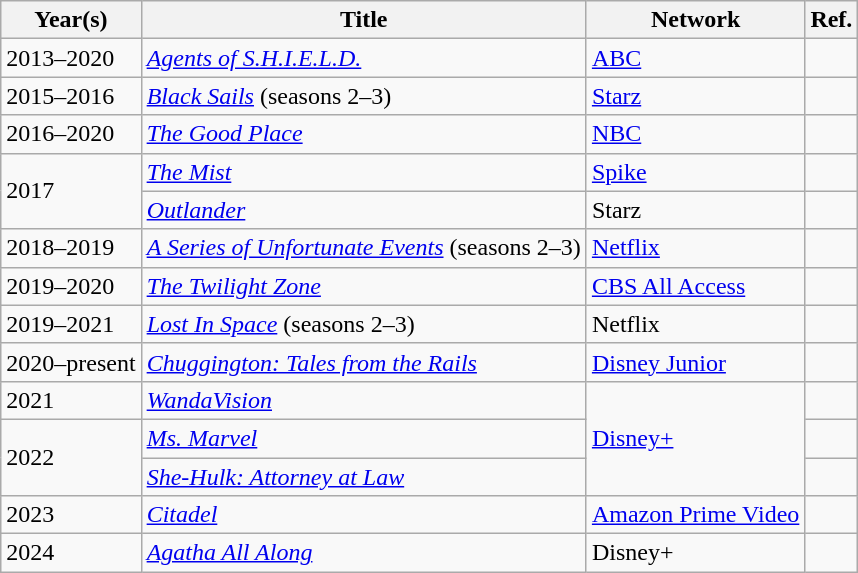<table class="wikitable">
<tr>
<th>Year(s)</th>
<th>Title</th>
<th>Network</th>
<th>Ref.</th>
</tr>
<tr>
<td>2013–2020</td>
<td><em><a href='#'>Agents of S.H.I.E.L.D.</a></em></td>
<td><a href='#'>ABC</a></td>
<td></td>
</tr>
<tr>
<td>2015–2016</td>
<td><em><a href='#'>Black Sails</a></em> (seasons 2–3)</td>
<td><a href='#'>Starz</a></td>
<td></td>
</tr>
<tr>
<td>2016–2020</td>
<td><em><a href='#'>The Good Place</a></em></td>
<td><a href='#'>NBC</a></td>
<td></td>
</tr>
<tr>
<td rowspan="2">2017</td>
<td><em><a href='#'>The Mist</a></em></td>
<td><a href='#'>Spike</a></td>
<td></td>
</tr>
<tr>
<td><em><a href='#'>Outlander</a></em></td>
<td>Starz</td>
<td></td>
</tr>
<tr>
<td>2018–2019</td>
<td><em><a href='#'>A Series of Unfortunate Events</a></em> (seasons 2–3)</td>
<td><a href='#'>Netflix</a></td>
<td></td>
</tr>
<tr>
<td>2019–2020</td>
<td><em><a href='#'>The Twilight Zone</a></em></td>
<td><a href='#'>CBS All Access</a></td>
<td></td>
</tr>
<tr>
<td>2019–2021</td>
<td><em><a href='#'>Lost In Space</a></em> (seasons 2–3)</td>
<td>Netflix</td>
<td></td>
</tr>
<tr>
<td>2020–present</td>
<td><em><a href='#'>Chuggington: Tales from the Rails</a></em></td>
<td><a href='#'>Disney Junior</a></td>
<td></td>
</tr>
<tr>
<td>2021</td>
<td><em><a href='#'>WandaVision</a></em></td>
<td rowspan="3"><a href='#'>Disney+</a></td>
<td></td>
</tr>
<tr>
<td rowspan="2">2022</td>
<td><em><a href='#'>Ms. Marvel</a></em></td>
<td></td>
</tr>
<tr>
<td><em><a href='#'>She-Hulk: Attorney at Law</a></em></td>
<td></td>
</tr>
<tr>
<td>2023</td>
<td><em><a href='#'>Citadel</a></em></td>
<td><a href='#'>Amazon Prime Video</a></td>
<td></td>
</tr>
<tr>
<td>2024</td>
<td><em><a href='#'>Agatha All Along</a></em></td>
<td>Disney+</td>
<td></td>
</tr>
</table>
